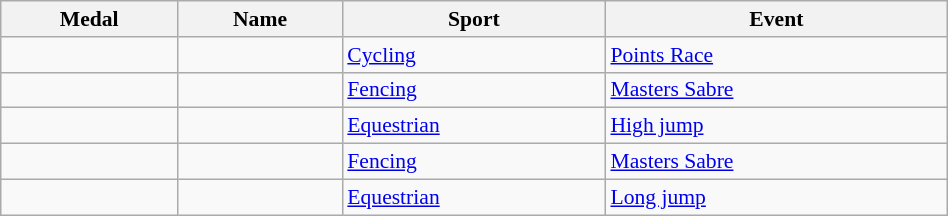<table class="wikitable sortable" width=50% style="font-size:90%; text-align:left;">
<tr>
<th>Medal</th>
<th>Name</th>
<th>Sport</th>
<th>Event</th>
</tr>
<tr>
<td></td>
<td></td>
<td><a href='#'>Cycling</a></td>
<td><a href='#'>Points Race</a></td>
</tr>
<tr>
<td></td>
<td></td>
<td><a href='#'>Fencing</a></td>
<td><a href='#'>Masters Sabre</a></td>
</tr>
<tr>
<td></td>
<td></td>
<td><a href='#'>Equestrian</a></td>
<td><a href='#'>High jump</a></td>
</tr>
<tr>
<td></td>
<td></td>
<td><a href='#'>Fencing</a></td>
<td><a href='#'>Masters Sabre</a></td>
</tr>
<tr>
<td></td>
<td></td>
<td><a href='#'>Equestrian</a></td>
<td><a href='#'>Long jump</a></td>
</tr>
</table>
